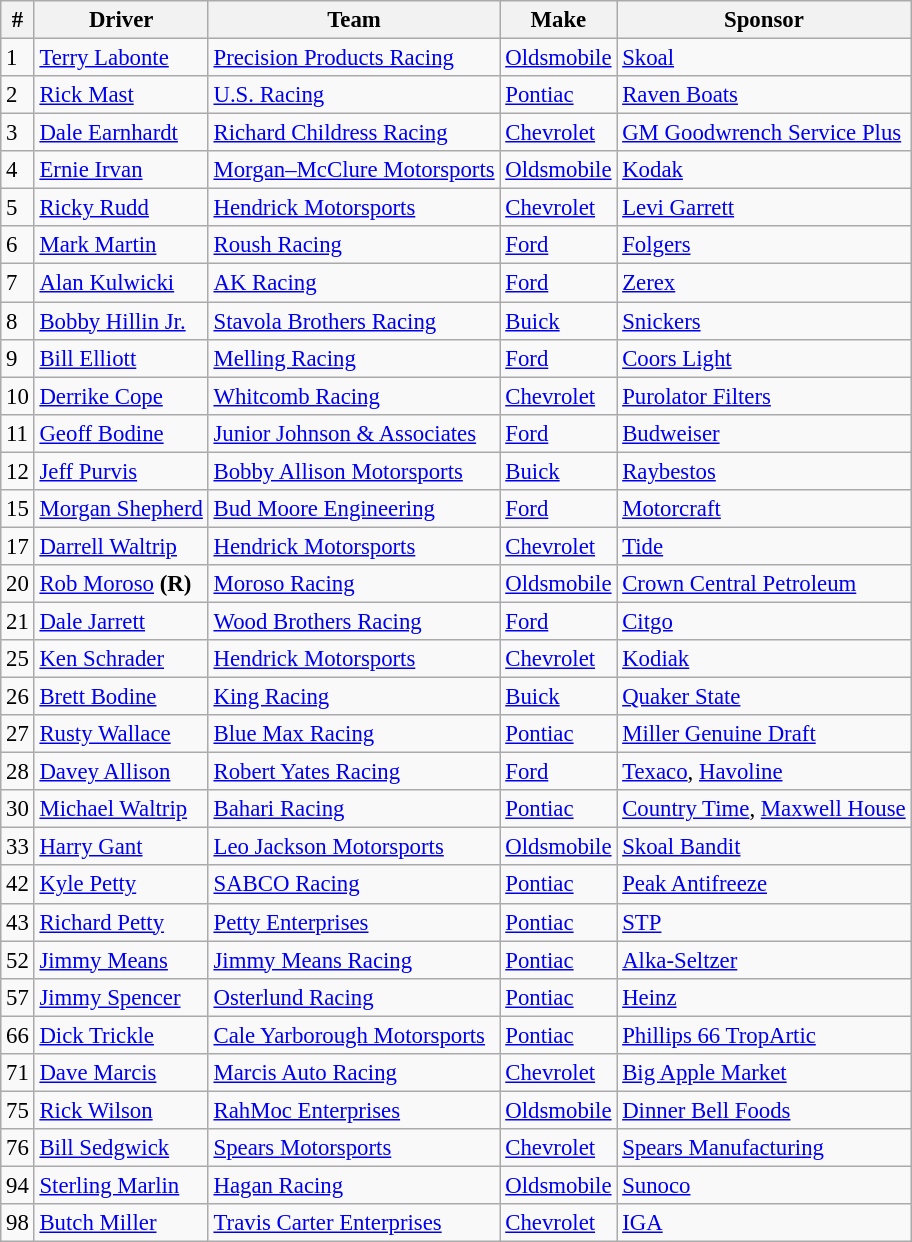<table class="wikitable" style="font-size:95%">
<tr>
<th>#</th>
<th>Driver</th>
<th>Team</th>
<th>Make</th>
<th>Sponsor</th>
</tr>
<tr>
<td>1</td>
<td><a href='#'>Terry Labonte</a></td>
<td><a href='#'>Precision Products Racing</a></td>
<td><a href='#'>Oldsmobile</a></td>
<td><a href='#'>Skoal</a></td>
</tr>
<tr>
<td>2</td>
<td><a href='#'>Rick Mast</a></td>
<td><a href='#'>U.S. Racing</a></td>
<td><a href='#'>Pontiac</a></td>
<td><a href='#'>Raven Boats</a></td>
</tr>
<tr>
<td>3</td>
<td><a href='#'>Dale Earnhardt</a></td>
<td><a href='#'>Richard Childress Racing</a></td>
<td><a href='#'>Chevrolet</a></td>
<td><a href='#'>GM Goodwrench Service Plus</a></td>
</tr>
<tr>
<td>4</td>
<td><a href='#'>Ernie Irvan</a></td>
<td><a href='#'>Morgan–McClure Motorsports</a></td>
<td><a href='#'>Oldsmobile</a></td>
<td><a href='#'>Kodak</a></td>
</tr>
<tr>
<td>5</td>
<td><a href='#'>Ricky Rudd</a></td>
<td><a href='#'>Hendrick Motorsports</a></td>
<td><a href='#'>Chevrolet</a></td>
<td><a href='#'>Levi Garrett</a></td>
</tr>
<tr>
<td>6</td>
<td><a href='#'>Mark Martin</a></td>
<td><a href='#'>Roush Racing</a></td>
<td><a href='#'>Ford</a></td>
<td><a href='#'>Folgers</a></td>
</tr>
<tr>
<td>7</td>
<td><a href='#'>Alan Kulwicki</a></td>
<td><a href='#'>AK Racing</a></td>
<td><a href='#'>Ford</a></td>
<td><a href='#'>Zerex</a></td>
</tr>
<tr>
<td>8</td>
<td><a href='#'>Bobby Hillin Jr.</a></td>
<td><a href='#'>Stavola Brothers Racing</a></td>
<td><a href='#'>Buick</a></td>
<td><a href='#'>Snickers</a></td>
</tr>
<tr>
<td>9</td>
<td><a href='#'>Bill Elliott</a></td>
<td><a href='#'>Melling Racing</a></td>
<td><a href='#'>Ford</a></td>
<td><a href='#'>Coors Light</a></td>
</tr>
<tr>
<td>10</td>
<td><a href='#'>Derrike Cope</a></td>
<td><a href='#'>Whitcomb Racing</a></td>
<td><a href='#'>Chevrolet</a></td>
<td><a href='#'>Purolator Filters</a></td>
</tr>
<tr>
<td>11</td>
<td><a href='#'>Geoff Bodine</a></td>
<td><a href='#'>Junior Johnson & Associates</a></td>
<td><a href='#'>Ford</a></td>
<td><a href='#'>Budweiser</a></td>
</tr>
<tr>
<td>12</td>
<td><a href='#'>Jeff Purvis</a></td>
<td><a href='#'>Bobby Allison Motorsports</a></td>
<td><a href='#'>Buick</a></td>
<td><a href='#'>Raybestos</a></td>
</tr>
<tr>
<td>15</td>
<td><a href='#'>Morgan Shepherd</a></td>
<td><a href='#'>Bud Moore Engineering</a></td>
<td><a href='#'>Ford</a></td>
<td><a href='#'>Motorcraft</a></td>
</tr>
<tr>
<td>17</td>
<td><a href='#'>Darrell Waltrip</a></td>
<td><a href='#'>Hendrick Motorsports</a></td>
<td><a href='#'>Chevrolet</a></td>
<td><a href='#'>Tide</a></td>
</tr>
<tr>
<td>20</td>
<td><a href='#'>Rob Moroso</a> <strong>(R)</strong></td>
<td><a href='#'>Moroso Racing</a></td>
<td><a href='#'>Oldsmobile</a></td>
<td><a href='#'>Crown Central Petroleum</a></td>
</tr>
<tr>
<td>21</td>
<td><a href='#'>Dale Jarrett</a></td>
<td><a href='#'>Wood Brothers Racing</a></td>
<td><a href='#'>Ford</a></td>
<td><a href='#'>Citgo</a></td>
</tr>
<tr>
<td>25</td>
<td><a href='#'>Ken Schrader</a></td>
<td><a href='#'>Hendrick Motorsports</a></td>
<td><a href='#'>Chevrolet</a></td>
<td><a href='#'>Kodiak</a></td>
</tr>
<tr>
<td>26</td>
<td><a href='#'>Brett Bodine</a></td>
<td><a href='#'>King Racing</a></td>
<td><a href='#'>Buick</a></td>
<td><a href='#'>Quaker State</a></td>
</tr>
<tr>
<td>27</td>
<td><a href='#'>Rusty Wallace</a></td>
<td><a href='#'>Blue Max Racing</a></td>
<td><a href='#'>Pontiac</a></td>
<td><a href='#'>Miller Genuine Draft</a></td>
</tr>
<tr>
<td>28</td>
<td><a href='#'>Davey Allison</a></td>
<td><a href='#'>Robert Yates Racing</a></td>
<td><a href='#'>Ford</a></td>
<td><a href='#'>Texaco</a>, <a href='#'>Havoline</a></td>
</tr>
<tr>
<td>30</td>
<td><a href='#'>Michael Waltrip</a></td>
<td><a href='#'>Bahari Racing</a></td>
<td><a href='#'>Pontiac</a></td>
<td><a href='#'>Country Time</a>, <a href='#'>Maxwell House</a></td>
</tr>
<tr>
<td>33</td>
<td><a href='#'>Harry Gant</a></td>
<td><a href='#'>Leo Jackson Motorsports</a></td>
<td><a href='#'>Oldsmobile</a></td>
<td><a href='#'>Skoal Bandit</a></td>
</tr>
<tr>
<td>42</td>
<td><a href='#'>Kyle Petty</a></td>
<td><a href='#'>SABCO Racing</a></td>
<td><a href='#'>Pontiac</a></td>
<td><a href='#'>Peak Antifreeze</a></td>
</tr>
<tr>
<td>43</td>
<td><a href='#'>Richard Petty</a></td>
<td><a href='#'>Petty Enterprises</a></td>
<td><a href='#'>Pontiac</a></td>
<td><a href='#'>STP</a></td>
</tr>
<tr>
<td>52</td>
<td><a href='#'>Jimmy Means</a></td>
<td><a href='#'>Jimmy Means Racing</a></td>
<td><a href='#'>Pontiac</a></td>
<td><a href='#'>Alka-Seltzer</a></td>
</tr>
<tr>
<td>57</td>
<td><a href='#'>Jimmy Spencer</a></td>
<td><a href='#'>Osterlund Racing</a></td>
<td><a href='#'>Pontiac</a></td>
<td><a href='#'>Heinz</a></td>
</tr>
<tr>
<td>66</td>
<td><a href='#'>Dick Trickle</a></td>
<td><a href='#'>Cale Yarborough Motorsports</a></td>
<td><a href='#'>Pontiac</a></td>
<td><a href='#'>Phillips 66 TropArtic</a></td>
</tr>
<tr>
<td>71</td>
<td><a href='#'>Dave Marcis</a></td>
<td><a href='#'>Marcis Auto Racing</a></td>
<td><a href='#'>Chevrolet</a></td>
<td><a href='#'>Big Apple Market</a></td>
</tr>
<tr>
<td>75</td>
<td><a href='#'>Rick Wilson</a></td>
<td><a href='#'>RahMoc Enterprises</a></td>
<td><a href='#'>Oldsmobile</a></td>
<td><a href='#'>Dinner Bell Foods</a></td>
</tr>
<tr>
<td>76</td>
<td><a href='#'>Bill Sedgwick</a></td>
<td><a href='#'>Spears Motorsports</a></td>
<td><a href='#'>Chevrolet</a></td>
<td><a href='#'>Spears Manufacturing</a></td>
</tr>
<tr>
<td>94</td>
<td><a href='#'>Sterling Marlin</a></td>
<td><a href='#'>Hagan Racing</a></td>
<td><a href='#'>Oldsmobile</a></td>
<td><a href='#'>Sunoco</a></td>
</tr>
<tr>
<td>98</td>
<td><a href='#'>Butch Miller</a></td>
<td><a href='#'>Travis Carter Enterprises</a></td>
<td><a href='#'>Chevrolet</a></td>
<td><a href='#'>IGA</a></td>
</tr>
</table>
